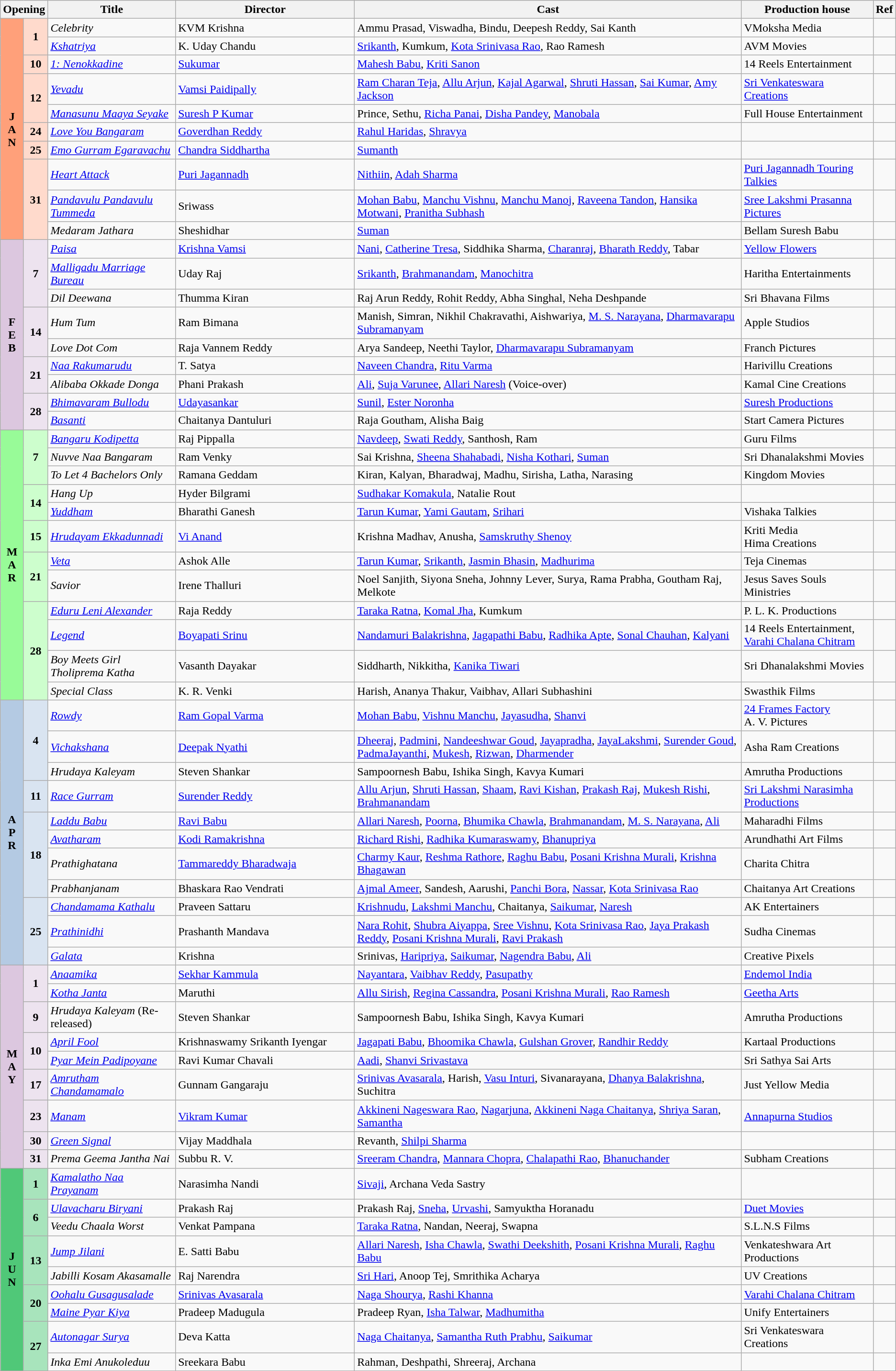<table class="wikitable sortable">
<tr style="background:#blue; text-align:center;">
<th colspan="2">Opening</th>
<th>Title</th>
<th style="width:20%;"><strong>Director</strong></th>
<th>Cast</th>
<th>Production house</th>
<th>Ref</th>
</tr>
<tr January!>
<td rowspan="10"   style="text-align:center; background:#ffa07a; "><strong>J<br>A<br>N</strong></td>
<td rowspan="2" style="text-align:center; background:#ffdacc;"><strong>1</strong></td>
<td><em>Celebrity</em></td>
<td>KVM Krishna</td>
<td>Ammu Prasad, Viswadha, Bindu, Deepesh Reddy, Sai Kanth</td>
<td>VMoksha Media</td>
<td></td>
</tr>
<tr>
<td><em><a href='#'>Kshatriya</a></em></td>
<td>K. Uday Chandu</td>
<td><a href='#'>Srikanth</a>, Kumkum, <a href='#'>Kota Srinivasa Rao</a>, Rao Ramesh</td>
<td>AVM Movies</td>
<td></td>
</tr>
<tr>
<td style="text-align:center; background:#ffdacc;"><strong>10</strong></td>
<td><em><a href='#'>1: Nenokkadine</a></em></td>
<td><a href='#'>Sukumar</a></td>
<td><a href='#'>Mahesh Babu</a>, <a href='#'>Kriti Sanon</a></td>
<td>14 Reels Entertainment</td>
<td></td>
</tr>
<tr>
<td rowspan="2" style="text-align:center; background:#ffdacc;"><strong>12</strong></td>
<td><em><a href='#'>Yevadu</a></em></td>
<td><a href='#'>Vamsi Paidipally</a></td>
<td><a href='#'>Ram Charan Teja</a>, <a href='#'>Allu Arjun</a>, <a href='#'>Kajal Agarwal</a>, <a href='#'>Shruti Hassan</a>,  <a href='#'>Sai Kumar</a>, <a href='#'>Amy Jackson</a></td>
<td><a href='#'>Sri Venkateswara Creations</a></td>
<td></td>
</tr>
<tr>
<td><em><a href='#'>Manasunu Maaya Seyake</a></em></td>
<td><a href='#'>Suresh P Kumar</a></td>
<td>Prince, Sethu, <a href='#'>Richa Panai</a>, <a href='#'>Disha Pandey</a>, <a href='#'>Manobala</a></td>
<td>Full House Entertainment</td>
<td></td>
</tr>
<tr>
<td style="text-align:center; background:#ffdacc;"><strong>24</strong></td>
<td><em><a href='#'>Love You Bangaram</a></em></td>
<td><a href='#'>Goverdhan Reddy</a></td>
<td><a href='#'>Rahul Haridas</a>, <a href='#'>Shravya</a></td>
<td></td>
<td></td>
</tr>
<tr>
<td style="text-align:center; background:#ffdacc;"><strong>25</strong></td>
<td><em><a href='#'>Emo Gurram Egaravachu</a></em></td>
<td><a href='#'>Chandra Siddhartha</a></td>
<td><a href='#'>Sumanth</a></td>
<td></td>
<td></td>
</tr>
<tr>
<td rowspan="3" style="text-align:center; background:#ffdacc;"><strong>31</strong></td>
<td><em><a href='#'>Heart Attack</a></em></td>
<td><a href='#'>Puri Jagannadh</a></td>
<td><a href='#'>Nithiin</a>, <a href='#'>Adah Sharma</a></td>
<td><a href='#'>Puri Jagannadh Touring Talkies</a></td>
<td></td>
</tr>
<tr>
<td><em><a href='#'>Pandavulu Pandavulu Tummeda</a></em></td>
<td>Sriwass</td>
<td><a href='#'>Mohan Babu</a>, <a href='#'>Manchu Vishnu</a>, <a href='#'>Manchu Manoj</a>, <a href='#'>Raveena Tandon</a>, <a href='#'>Hansika Motwani</a>, <a href='#'>Pranitha Subhash</a></td>
<td><a href='#'>Sree Lakshmi Prasanna Pictures</a></td>
<td></td>
</tr>
<tr>
<td><em>Medaram Jathara</em></td>
<td>Sheshidhar</td>
<td><a href='#'>Suman</a></td>
<td>Bellam Suresh Babu</td>
<td></td>
</tr>
<tr February!>
<td rowspan="9" style="text-align:center; background:#dcc7df; "><strong>F<br>E<br>B</strong></td>
<td rowspan="3" style="text-align:center; background:#ede3ef;"><strong>7</strong></td>
<td><em><a href='#'>Paisa</a></em></td>
<td><a href='#'>Krishna Vamsi</a></td>
<td><a href='#'>Nani</a>, <a href='#'>Catherine Tresa</a>, Siddhika Sharma, <a href='#'>Charanraj</a>, <a href='#'>Bharath Reddy</a>, Tabar</td>
<td><a href='#'>Yellow Flowers</a></td>
<td></td>
</tr>
<tr>
<td><em><a href='#'>Malligadu Marriage Bureau</a></em></td>
<td>Uday Raj</td>
<td><a href='#'>Srikanth</a>, <a href='#'>Brahmanandam</a>, <a href='#'>Manochitra</a></td>
<td>Haritha Entertainments</td>
<td></td>
</tr>
<tr>
<td><em>Dil Deewana</em></td>
<td>Thumma Kiran</td>
<td>Raj Arun Reddy, Rohit Reddy, Abha Singhal, Neha Deshpande</td>
<td>Sri Bhavana Films</td>
<td></td>
</tr>
<tr>
<td rowspan="2" style="text-align:center; background:#ede3ef;"><strong>14</strong></td>
<td><em>Hum Tum</em></td>
<td>Ram Bimana</td>
<td>Manish, Simran, Nikhil Chakravathi, Aishwariya, <a href='#'>M. S. Narayana</a>, <a href='#'>Dharmavarapu Subramanyam</a></td>
<td>Apple Studios</td>
<td></td>
</tr>
<tr>
<td><em>Love Dot Com</em></td>
<td>Raja Vannem Reddy</td>
<td>Arya Sandeep, Neethi Taylor, <a href='#'>Dharmavarapu Subramanyam</a></td>
<td>Franch Pictures</td>
<td></td>
</tr>
<tr>
<td rowspan="2" style="text-align:center; background:#ede3ef;"><strong>21</strong></td>
<td><em><a href='#'>Naa Rakumarudu</a></em></td>
<td>T. Satya</td>
<td><a href='#'>Naveen Chandra</a>, <a href='#'>Ritu Varma</a></td>
<td>Harivillu Creations</td>
<td></td>
</tr>
<tr ||>
<td><em>Alibaba Okkade Donga</em></td>
<td>Phani Prakash</td>
<td><a href='#'>Ali</a>, <a href='#'>Suja Varunee</a>, <a href='#'>Allari Naresh</a> (Voice-over)</td>
<td>Kamal Cine Creations</td>
<td></td>
</tr>
<tr>
<td rowspan="2" style="text-align:center; background:#ede3ef;"><strong>28</strong></td>
<td><em><a href='#'>Bhimavaram Bullodu</a></em></td>
<td><a href='#'>Udayasankar</a></td>
<td><a href='#'>Sunil</a>, <a href='#'>Ester Noronha</a></td>
<td><a href='#'>Suresh Productions</a></td>
<td></td>
</tr>
<tr>
<td><em><a href='#'>Basanti</a></em></td>
<td>Chaitanya Dantuluri</td>
<td>Raja Goutham, Alisha Baig</td>
<td>Start Camera Pictures</td>
<td></td>
</tr>
<tr March!>
<td rowspan="12"   style="text-align:center; background:#98fb98; "><strong>M<br>A<br>R</strong></td>
<td rowspan="3" style="text-align:center;background:#cdfecd;"><strong>7</strong></td>
<td><em><a href='#'>Bangaru Kodipetta</a></em></td>
<td>Raj Pippalla</td>
<td><a href='#'>Navdeep</a>, <a href='#'>Swati Reddy</a>, Santhosh, Ram</td>
<td>Guru Films</td>
<td></td>
</tr>
<tr>
<td><em>Nuvve Naa Bangaram</em></td>
<td>Ram Venky</td>
<td>Sai Krishna, <a href='#'>Sheena Shahabadi</a>, <a href='#'>Nisha Kothari</a>, <a href='#'>Suman</a></td>
<td>Sri Dhanalakshmi Movies</td>
<td></td>
</tr>
<tr>
<td><em>To Let 4 Bachelors Only</em></td>
<td>Ramana Geddam</td>
<td>Kiran, Kalyan, Bharadwaj, Madhu, Sirisha, Latha, Narasing</td>
<td>Kingdom Movies</td>
<td></td>
</tr>
<tr>
<td rowspan="2" style="text-align:center;background:#cdfecd;"><strong>14</strong></td>
<td><em>Hang Up</em></td>
<td>Hyder Bilgrami</td>
<td><a href='#'>Sudhakar Komakula</a>,  Natalie Rout</td>
<td></td>
<td></td>
</tr>
<tr>
<td><em><a href='#'>Yuddham</a></em></td>
<td>Bharathi Ganesh</td>
<td><a href='#'>Tarun Kumar</a>, <a href='#'>Yami Gautam</a>, <a href='#'>Srihari</a></td>
<td>Vishaka Talkies</td>
<td></td>
</tr>
<tr>
<td style="text-align:center; background:#cdfecd;"><strong>15</strong></td>
<td><em><a href='#'>Hrudayam Ekkadunnadi</a></em></td>
<td><a href='#'>Vi Anand</a></td>
<td>Krishna Madhav, Anusha, <a href='#'>Samskruthy Shenoy</a></td>
<td>Kriti Media<br>Hima Creations</td>
<td></td>
</tr>
<tr>
<td rowspan="2" style="text-align:center;background:#cdfecd;"><strong>21</strong></td>
<td><em><a href='#'>Veta</a></em></td>
<td>Ashok Alle</td>
<td><a href='#'>Tarun Kumar</a>, <a href='#'>Srikanth</a>, <a href='#'>Jasmin Bhasin</a>, <a href='#'>Madhurima</a></td>
<td>Teja Cinemas</td>
<td></td>
</tr>
<tr>
<td><em>Savior</em></td>
<td>Irene Thalluri</td>
<td>Noel Sanjith, Siyona Sneha, Johnny Lever, Surya, Rama Prabha, Goutham Raj, Melkote</td>
<td>Jesus Saves Souls Ministries</td>
<td></td>
</tr>
<tr>
<td rowspan="4" style="text-align:center;background:#cdfecd;"><strong>28</strong></td>
<td><em><a href='#'>Eduru Leni Alexander</a></em></td>
<td>Raja Reddy</td>
<td><a href='#'>Taraka Ratna</a>, <a href='#'>Komal Jha</a>, Kumkum</td>
<td>P. L. K. Productions</td>
<td></td>
</tr>
<tr>
<td><em><a href='#'>Legend</a></em></td>
<td><a href='#'>Boyapati Srinu</a></td>
<td><a href='#'>Nandamuri Balakrishna</a>, <a href='#'>Jagapathi Babu</a>, <a href='#'>Radhika Apte</a>, <a href='#'>Sonal Chauhan</a>, <a href='#'>Kalyani</a></td>
<td>14 Reels Entertainment,<br> <a href='#'>Varahi Chalana Chitram</a></td>
<td></td>
</tr>
<tr>
<td><em>Boy Meets Girl Tholiprema Katha</em></td>
<td>Vasanth Dayakar</td>
<td>Siddharth, Nikkitha, <a href='#'>Kanika Tiwari</a></td>
<td>Sri Dhanalakshmi Movies</td>
<td></td>
</tr>
<tr>
<td><em>Special Class</em></td>
<td>K. R. Venki</td>
<td>Harish, Ananya Thakur, Vaibhav, Allari Subhashini</td>
<td>Swasthik Films</td>
<td></td>
</tr>
<tr April!>
<td rowspan="11"   style="text-align:center; background:#b4cae3; "><strong>A<br>P<br>R</strong></td>
<td rowspan="3" style="text-align:center; background:#d9e4f1; "><strong>4</strong></td>
<td><em><a href='#'>Rowdy</a></em></td>
<td><a href='#'>Ram Gopal Varma</a></td>
<td><a href='#'>Mohan Babu</a>, <a href='#'>Vishnu Manchu</a>, <a href='#'>Jayasudha</a>, <a href='#'>Shanvi</a></td>
<td><a href='#'>24 Frames Factory</a><br> A. V. Pictures</td>
<td></td>
</tr>
<tr>
<td><em><a href='#'>Vichakshana</a></em></td>
<td><a href='#'>Deepak Nyathi</a></td>
<td><a href='#'>Dheeraj</a>, <a href='#'>Padmini</a>, <a href='#'>Nandeeshwar Goud</a>, <a href='#'>Jayapradha</a>, <a href='#'>JayaLakshmi</a>, <a href='#'>Surender Goud</a>, <a href='#'>PadmaJayanthi</a>, <a href='#'>Mukesh</a>, <a href='#'>Rizwan</a>, <a href='#'>Dharmender</a></td>
<td>Asha Ram Creations</td>
<td></td>
</tr>
<tr>
<td><em>Hrudaya Kaleyam</em></td>
<td>Steven Shankar</td>
<td>Sampoornesh Babu, Ishika Singh, Kavya Kumari</td>
<td>Amrutha Productions</td>
<td></td>
</tr>
<tr>
<td style="text-align:center; background:#d9e4f1;  "><strong>11</strong></td>
<td><em><a href='#'>Race Gurram</a></em></td>
<td><a href='#'>Surender Reddy</a></td>
<td><a href='#'>Allu Arjun</a>, <a href='#'>Shruti Hassan</a>, <a href='#'>Shaam</a>, <a href='#'>Ravi Kishan</a>, <a href='#'>Prakash Raj</a>, <a href='#'>Mukesh Rishi</a>,  <a href='#'>Brahmanandam</a></td>
<td><a href='#'>Sri Lakshmi Narasimha Productions</a></td>
<td></td>
</tr>
<tr>
<td rowspan="4" style="text-align:center; background:#d9e4f1;  "><strong>18</strong></td>
<td><em><a href='#'>Laddu Babu</a></em></td>
<td><a href='#'>Ravi Babu</a></td>
<td><a href='#'>Allari Naresh</a>, <a href='#'>Poorna</a>, <a href='#'>Bhumika Chawla</a>, <a href='#'>Brahmanandam</a>, <a href='#'>M. S. Narayana</a>, <a href='#'>Ali</a></td>
<td>Maharadhi Films</td>
<td></td>
</tr>
<tr>
<td><em><a href='#'>Avatharam</a></em></td>
<td><a href='#'>Kodi Ramakrishna</a></td>
<td><a href='#'>Richard Rishi</a>, <a href='#'>Radhika Kumaraswamy</a>, <a href='#'>Bhanupriya</a></td>
<td>Arundhathi Art Films</td>
<td></td>
</tr>
<tr>
<td><em>Prathighatana</em></td>
<td><a href='#'>Tammareddy Bharadwaja</a></td>
<td><a href='#'>Charmy Kaur</a>, <a href='#'>Reshma Rathore</a>, <a href='#'>Raghu Babu</a>, <a href='#'>Posani Krishna Murali</a>, <a href='#'>Krishna Bhagawan</a></td>
<td>Charita Chitra</td>
<td></td>
</tr>
<tr>
<td><em>Prabhanjanam</em></td>
<td>Bhaskara Rao Vendrati</td>
<td><a href='#'>Ajmal Ameer</a>, Sandesh, Aarushi, <a href='#'>Panchi Bora</a>, <a href='#'>Nassar</a>, <a href='#'>Kota Srinivasa Rao</a></td>
<td>Chaitanya Art Creations</td>
<td></td>
</tr>
<tr>
<td rowspan="3" style="text-align:center; background:#d9e4f1;  "><strong>25</strong></td>
<td><em><a href='#'>Chandamama Kathalu</a></em></td>
<td>Praveen Sattaru</td>
<td><a href='#'>Krishnudu</a>, <a href='#'>Lakshmi Manchu</a>, Chaitanya, <a href='#'>Saikumar</a>, <a href='#'>Naresh</a></td>
<td>AK Entertainers</td>
<td></td>
</tr>
<tr>
<td><em><a href='#'>Prathinidhi</a></em></td>
<td>Prashanth Mandava</td>
<td><a href='#'>Nara Rohit</a>, <a href='#'>Shubra Aiyappa</a>, <a href='#'>Sree Vishnu</a>, <a href='#'>Kota Srinivasa Rao</a>, <a href='#'>Jaya Prakash Reddy</a>, <a href='#'>Posani Krishna Murali</a>, <a href='#'>Ravi Prakash</a></td>
<td>Sudha Cinemas</td>
<td></td>
</tr>
<tr>
<td><em><a href='#'>Galata</a></em></td>
<td>Krishna</td>
<td>Srinivas, <a href='#'>Haripriya</a>, <a href='#'>Saikumar</a>, <a href='#'>Nagendra Babu</a>, <a href='#'>Ali</a></td>
<td>Creative Pixels</td>
<td></td>
</tr>
<tr May!>
<td rowspan="9"   style="text-align:center; background:#dcc7df;  "><strong>M<br>A<br>Y</strong></td>
<td rowspan="2" style="text-align:center; background:#ede3ef;  "><strong>1</strong></td>
<td><em><a href='#'>Anaamika</a></em></td>
<td><a href='#'>Sekhar Kammula</a></td>
<td><a href='#'>Nayantara</a>, <a href='#'>Vaibhav Reddy</a>, <a href='#'>Pasupathy</a></td>
<td><a href='#'>Endemol India</a></td>
<td></td>
</tr>
<tr>
<td><em><a href='#'>Kotha Janta</a></em></td>
<td>Maruthi</td>
<td><a href='#'>Allu Sirish</a>, <a href='#'>Regina Cassandra</a>, <a href='#'>Posani Krishna Murali</a>, <a href='#'>Rao Ramesh</a></td>
<td><a href='#'>Geetha Arts</a></td>
<td></td>
</tr>
<tr>
<td style="text-align:center; background:#ede3ef;"><strong>9</strong></td>
<td><em>Hrudaya Kaleyam</em> (Re-released)</td>
<td>Steven Shankar</td>
<td>Sampoornesh Babu, Ishika Singh, Kavya Kumari</td>
<td>Amrutha Productions</td>
<td></td>
</tr>
<tr>
<td rowspan="2" style="text-align:center; background:#ede3ef;  "><strong>10</strong></td>
<td><em><a href='#'>April Fool</a></em></td>
<td>Krishnaswamy Srikanth Iyengar</td>
<td><a href='#'>Jagapati Babu</a>, <a href='#'>Bhoomika Chawla</a>, <a href='#'>Gulshan Grover</a>, <a href='#'>Randhir Reddy</a></td>
<td>Kartaal Productions</td>
<td></td>
</tr>
<tr>
<td><em><a href='#'>Pyar Mein Padipoyane</a></em></td>
<td>Ravi Kumar Chavali</td>
<td><a href='#'>Aadi</a>, <a href='#'>Shanvi Srivastava</a></td>
<td>Sri Sathya Sai Arts</td>
<td></td>
</tr>
<tr>
<td style="text-align:center; background:#ede3ef;"><strong>17</strong></td>
<td><em><a href='#'>Amrutham Chandamamalo</a></em></td>
<td>Gunnam Gangaraju</td>
<td><a href='#'>Srinivas Avasarala</a>, Harish, <a href='#'>Vasu Inturi</a>, Sivanarayana, <a href='#'>Dhanya Balakrishna</a>, Suchitra</td>
<td>Just Yellow Media</td>
<td></td>
</tr>
<tr>
<td style="text-align:center; background:#ede3ef;"><strong>23</strong></td>
<td><em><a href='#'>Manam</a></em></td>
<td><a href='#'>Vikram Kumar</a></td>
<td><a href='#'>Akkineni Nageswara Rao</a>, <a href='#'>Nagarjuna</a>, <a href='#'>Akkineni Naga Chaitanya</a>, <a href='#'>Shriya Saran</a>, <a href='#'>Samantha</a></td>
<td><a href='#'>Annapurna Studios</a></td>
<td></td>
</tr>
<tr>
<td style="text-align:center; background:#ede3ef;"><strong>30</strong></td>
<td><em><a href='#'>Green Signal</a></em></td>
<td>Vijay Maddhala</td>
<td>Revanth, <a href='#'>Shilpi Sharma</a></td>
<td></td>
<td></td>
</tr>
<tr>
<td style="text-align:center; background:#ede3ef;"><strong>31</strong></td>
<td><em>Prema Geema Jantha Nai</em></td>
<td>Subbu R. V.</td>
<td><a href='#'>Sreeram Chandra</a>, <a href='#'>Mannara Chopra</a>, <a href='#'>Chalapathi Rao</a>, <a href='#'>Bhanuchander</a></td>
<td>Subham Creations</td>
<td></td>
</tr>
<tr June!>
<td rowspan="9"   style="text-align:center; background:#50c878;  "><strong>J<br>U<br>N</strong></td>
<td style="text-align:center; background:#a8e4bc;"><strong>1</strong></td>
<td><em><a href='#'>Kamalatho Naa Prayanam</a></em></td>
<td>Narasimha Nandi</td>
<td><a href='#'>Sivaji</a>, Archana Veda Sastry</td>
<td></td>
<td></td>
</tr>
<tr>
<td rowspan="2" style="text-align:center; background:#a8e4bc;"><strong>6</strong></td>
<td><em><a href='#'>Ulavacharu Biryani</a></em></td>
<td>Prakash Raj</td>
<td>Prakash Raj, <a href='#'>Sneha</a>, <a href='#'>Urvashi</a>, Samyuktha Horanadu</td>
<td><a href='#'>Duet Movies</a></td>
<td></td>
</tr>
<tr>
<td><em>Veedu Chaala Worst</em></td>
<td>Venkat Pampana</td>
<td><a href='#'>Taraka Ratna</a>, Nandan, Neeraj, Swapna</td>
<td>S.L.N.S Films</td>
<td></td>
</tr>
<tr>
<td rowspan="2" style="text-align:center;   background:#a8e4bc;"><strong>13</strong></td>
<td><em><a href='#'>Jump Jilani</a></em></td>
<td>E. Satti Babu</td>
<td><a href='#'>Allari Naresh</a>, <a href='#'>Isha Chawla</a>, <a href='#'>Swathi Deekshith</a>, <a href='#'>Posani Krishna Murali</a>, <a href='#'>Raghu Babu</a></td>
<td>Venkateshwara Art Productions</td>
<td></td>
</tr>
<tr>
<td><em>Jabilli Kosam Akasamalle</em></td>
<td>Raj Narendra</td>
<td><a href='#'>Sri Hari</a>, Anoop Tej, Smrithika Acharya</td>
<td>UV Creations</td>
<td></td>
</tr>
<tr>
<td rowspan="2" style="text-align:center;    background:#a8e4bc;"><strong>20</strong></td>
<td><em><a href='#'>Oohalu Gusagusalade</a></em></td>
<td><a href='#'>Srinivas Avasarala</a></td>
<td><a href='#'>Naga Shourya</a>, <a href='#'>Rashi Khanna</a></td>
<td><a href='#'>Varahi Chalana Chitram</a></td>
<td></td>
</tr>
<tr>
<td><em><a href='#'>Maine Pyar Kiya</a></em></td>
<td>Pradeep Madugula</td>
<td>Pradeep Ryan, <a href='#'>Isha Talwar</a>, <a href='#'>Madhumitha</a></td>
<td>Unify Entertainers</td>
<td></td>
</tr>
<tr>
<td rowspan="2" style="text-align:center;   background:#a8e4bc;"><strong>27</strong></td>
<td><em><a href='#'>Autonagar Surya</a></em></td>
<td>Deva Katta</td>
<td><a href='#'>Naga Chaitanya</a>, <a href='#'>Samantha Ruth Prabhu</a>, <a href='#'>Saikumar</a></td>
<td>Sri Venkateswara Creations</td>
<td></td>
</tr>
<tr>
<td><em>Inka Emi Anukoleduu</em></td>
<td>Sreekara Babu</td>
<td>Rahman, Deshpathi, Shreeraj, Archana</td>
<td></td>
<td></td>
</tr>
</table>
